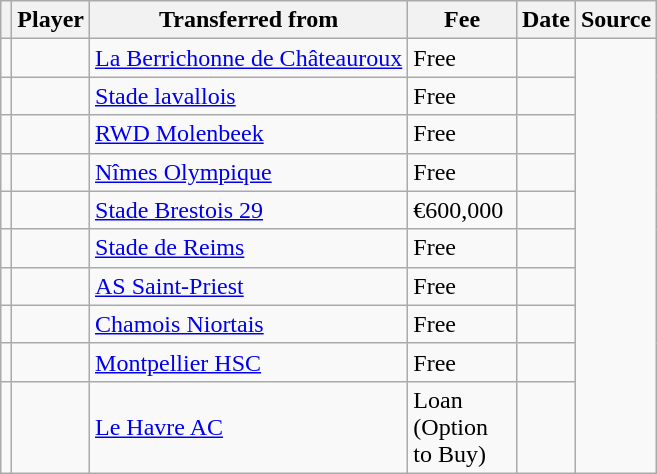<table class="wikitable plainrowheaders sortable">
<tr>
<th></th>
<th scope="col">Player</th>
<th>Transferred from</th>
<th style="width: 65px;">Fee</th>
<th scope="col">Date</th>
<th scope="col">Source</th>
</tr>
<tr>
<td align="center"></td>
<td></td>
<td> <a href='#'>La Berrichonne de Châteauroux</a></td>
<td>Free</td>
<td></td>
</tr>
<tr>
<td align="center"></td>
<td></td>
<td> <a href='#'>Stade lavallois</a></td>
<td>Free</td>
<td></td>
</tr>
<tr>
<td align="center"></td>
<td></td>
<td> <a href='#'>RWD Molenbeek</a></td>
<td>Free</td>
<td></td>
</tr>
<tr>
<td align="center"></td>
<td></td>
<td> <a href='#'>Nîmes Olympique</a></td>
<td>Free</td>
<td></td>
</tr>
<tr>
<td align="center"></td>
<td></td>
<td> <a href='#'>Stade Brestois 29</a></td>
<td>€600,000</td>
<td></td>
</tr>
<tr>
<td align="center"></td>
<td></td>
<td> <a href='#'>Stade de Reims</a></td>
<td>Free</td>
<td></td>
</tr>
<tr>
<td align="center"></td>
<td></td>
<td> <a href='#'>AS Saint-Priest</a></td>
<td>Free</td>
<td></td>
</tr>
<tr>
<td align="center"></td>
<td></td>
<td> <a href='#'>Chamois Niortais</a></td>
<td>Free</td>
<td></td>
</tr>
<tr>
<td align="center"></td>
<td></td>
<td> <a href='#'>Montpellier HSC</a></td>
<td>Free</td>
<td></td>
</tr>
<tr>
<td align="center"></td>
<td></td>
<td> <a href='#'>Le Havre AC</a></td>
<td>Loan (Option to Buy)</td>
<td></td>
</tr>
</table>
